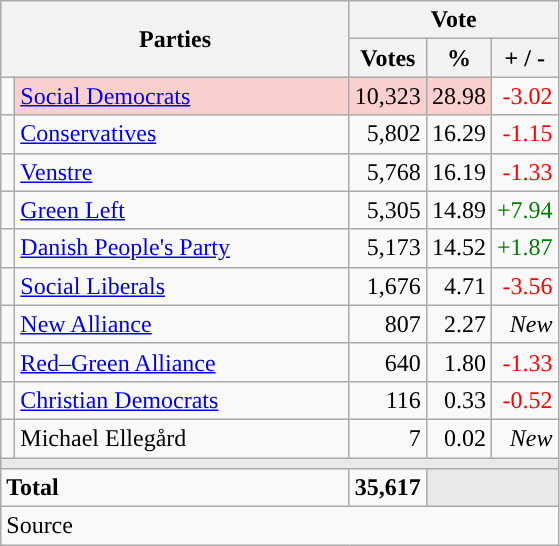<table class="wikitable" style="text-align:right;">
<tr>
<th style="text-align:centre;" rowspan="2" colspan="2" width="225">Parties</th>
<th colspan="3">Vote</th>
</tr>
<tr>
<th width="15">Votes</th>
<th width="15">%</th>
<th width="15">+ / -</th>
</tr>
<tr>
<td width="2" style="color:inherit;background:"></td>
<td bgcolor=#fbd0ce  align="left"><a href='#'>Social Democrats</a></td>
<td bgcolor=#fbd0ce>10,323</td>
<td bgcolor=#fbd0ce>28.98</td>
<td style=color:red;>-3.02</td>
</tr>
<tr>
<td width="2" style="color:inherit;background:"></td>
<td align="left"><a href='#'>Conservatives</a></td>
<td>5,802</td>
<td>16.29</td>
<td style=color:red;>-1.15</td>
</tr>
<tr>
<td width="2" style="color:inherit;background:"></td>
<td align="left"><a href='#'>Venstre</a></td>
<td>5,768</td>
<td>16.19</td>
<td style=color:red;>-1.33</td>
</tr>
<tr>
<td width="2" style="color:inherit;background:"></td>
<td align="left"><a href='#'>Green Left</a></td>
<td>5,305</td>
<td>14.89</td>
<td style=color:green;>+7.94</td>
</tr>
<tr>
<td width="2" style="color:inherit;background:"></td>
<td align="left"><a href='#'>Danish People's Party</a></td>
<td>5,173</td>
<td>14.52</td>
<td style=color:green;>+1.87</td>
</tr>
<tr>
<td width="2" style="color:inherit;background:"></td>
<td align="left"><a href='#'>Social Liberals</a></td>
<td>1,676</td>
<td>4.71</td>
<td style=color:red;>-3.56</td>
</tr>
<tr>
<td width="2" style="color:inherit;background:"></td>
<td align="left"><a href='#'>New Alliance</a></td>
<td>807</td>
<td>2.27</td>
<td><em>New</em></td>
</tr>
<tr>
<td width="2" style="color:inherit;background:"></td>
<td align="left"><a href='#'>Red–Green Alliance</a></td>
<td>640</td>
<td>1.80</td>
<td style=color:red;>-1.33</td>
</tr>
<tr>
<td width="2" style="color:inherit;background:"></td>
<td align="left"><a href='#'>Christian Democrats</a></td>
<td>116</td>
<td>0.33</td>
<td style=color:red;>-0.52</td>
</tr>
<tr>
<td width="2" style="color:inherit;background:"></td>
<td align="left">Michael Ellegård</td>
<td>7</td>
<td>0.02</td>
<td><em>New</em></td>
</tr>
<tr>
<td colspan="7" bgcolor="#E9E9E9"></td>
</tr>
<tr>
<td align="left" colspan="2"><strong>Total</strong></td>
<td><strong>35,617</strong></td>
<td bgcolor="#E9E9E9" colspan="2"></td>
</tr>
<tr>
<td align="left" colspan="6">Source</td>
</tr>
</table>
